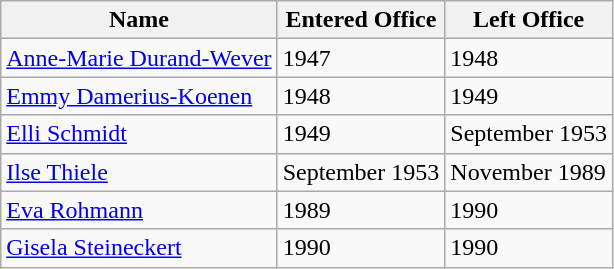<table class="wikitable">
<tr>
<th>Name</th>
<th>Entered Office</th>
<th>Left Office</th>
</tr>
<tr>
<td><a href='#'>Anne-Marie Durand-Wever</a></td>
<td>1947</td>
<td>1948</td>
</tr>
<tr>
<td><a href='#'>Emmy Damerius-Koenen</a></td>
<td>1948</td>
<td>1949</td>
</tr>
<tr>
<td><a href='#'>Elli Schmidt</a></td>
<td>1949</td>
<td>September 1953</td>
</tr>
<tr>
<td><a href='#'>Ilse Thiele</a></td>
<td>September 1953</td>
<td>November 1989</td>
</tr>
<tr>
<td><a href='#'>Eva Rohmann</a></td>
<td>1989</td>
<td>1990</td>
</tr>
<tr>
<td><a href='#'>Gisela Steineckert</a></td>
<td>1990</td>
<td>1990</td>
</tr>
</table>
